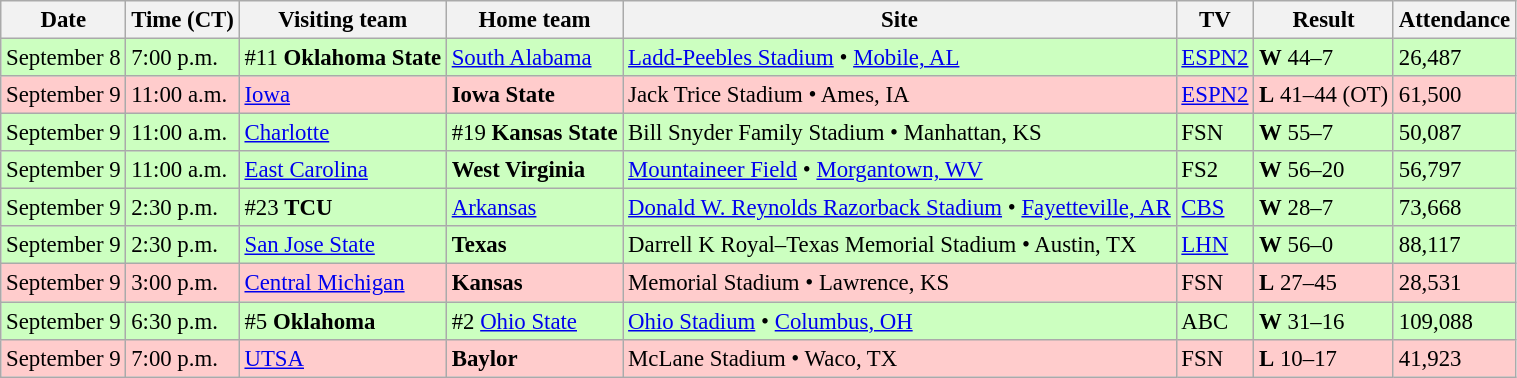<table class="wikitable" style="font-size:95%;">
<tr>
<th>Date</th>
<th>Time (CT)</th>
<th>Visiting team</th>
<th>Home team</th>
<th>Site</th>
<th>TV</th>
<th>Result</th>
<th>Attendance</th>
</tr>
<tr bgcolor=ccffc>
<td>September 8</td>
<td>7:00 p.m.</td>
<td>#11  <strong>Oklahoma State</strong></td>
<td><a href='#'>South Alabama</a></td>
<td><a href='#'>Ladd-Peebles Stadium</a> • <a href='#'>Mobile, AL</a></td>
<td><a href='#'>ESPN2</a></td>
<td><strong>W</strong> 44–7</td>
<td>26,487</td>
</tr>
<tr bgcolor=ffcccc>
<td>September 9</td>
<td>11:00 a.m.</td>
<td><a href='#'>Iowa</a></td>
<td><strong>Iowa State</strong></td>
<td>Jack Trice Stadium • Ames, IA</td>
<td><a href='#'>ESPN2</a></td>
<td><strong>L</strong> 41–44 (OT)</td>
<td>61,500</td>
</tr>
<tr bgcolor=ccffc>
<td>September 9</td>
<td>11:00 a.m.</td>
<td><a href='#'>Charlotte</a></td>
<td>#19 <strong>Kansas State</strong></td>
<td>Bill Snyder Family Stadium • Manhattan, KS</td>
<td>FSN</td>
<td><strong>W</strong> 55–7</td>
<td>50,087</td>
</tr>
<tr bgcolor=ccffc>
<td>September 9</td>
<td>11:00 a.m.</td>
<td><a href='#'>East Carolina</a></td>
<td><strong>West Virginia</strong></td>
<td><a href='#'>Mountaineer Field</a> • <a href='#'>Morgantown, WV</a></td>
<td>FS2</td>
<td><strong>W</strong> 56–20</td>
<td>56,797</td>
</tr>
<tr bgcolor=ccffc>
<td>September 9</td>
<td>2:30 p.m.</td>
<td>#23 <strong>TCU</strong></td>
<td><a href='#'>Arkansas</a></td>
<td><a href='#'>Donald W. Reynolds Razorback Stadium</a> • <a href='#'>Fayetteville, AR</a></td>
<td><a href='#'>CBS</a></td>
<td><strong>W</strong> 28–7</td>
<td>73,668</td>
</tr>
<tr bgcolor=ccffc>
<td>September 9</td>
<td>2:30 p.m.</td>
<td><a href='#'>San Jose State</a></td>
<td><strong>Texas</strong></td>
<td>Darrell K Royal–Texas Memorial Stadium • Austin, TX</td>
<td><a href='#'>LHN</a></td>
<td><strong>W</strong> 56–0</td>
<td>88,117</td>
</tr>
<tr bgcolor=ffcccc>
<td>September 9</td>
<td>3:00 p.m.</td>
<td><a href='#'>Central Michigan</a></td>
<td><strong>Kansas</strong></td>
<td>Memorial Stadium • Lawrence, KS</td>
<td>FSN</td>
<td><strong>L</strong> 27–45</td>
<td>28,531</td>
</tr>
<tr bgcolor=ccffc>
<td>September 9</td>
<td>6:30 p.m.</td>
<td>#5 <strong>Oklahoma</strong></td>
<td>#2 <a href='#'>Ohio State</a></td>
<td><a href='#'>Ohio Stadium</a> • <a href='#'>Columbus, OH</a></td>
<td>ABC</td>
<td><strong>W</strong> 31–16</td>
<td>109,088</td>
</tr>
<tr bgcolor= ffcccc>
<td>September 9</td>
<td>7:00 p.m.</td>
<td><a href='#'>UTSA</a></td>
<td><strong>Baylor</strong></td>
<td>McLane Stadium • Waco, TX</td>
<td>FSN</td>
<td><strong>L</strong> 10–17</td>
<td>41,923</td>
</tr>
</table>
